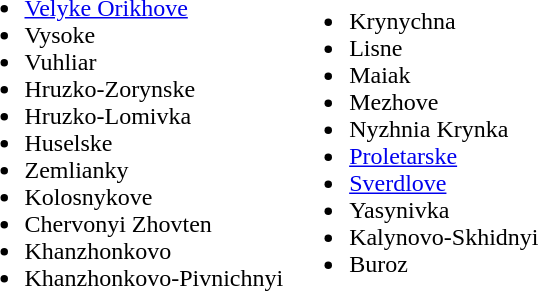<table>
<tr>
<td><br><ul><li><a href='#'>Velyke Orikhove</a></li><li>Vysoke</li><li>Vuhliar</li><li>Hruzko-Zorynske</li><li>Hruzko-Lomivka</li><li>Huselske</li><li>Zemlianky</li><li>Kolosnykove</li><li>Chervonyi Zhovten</li><li>Khanzhonkovo</li><li>Khanzhonkovo-Pivnichnyi</li></ul></td>
<td><br><ul><li>Krynychna</li><li>Lisne</li><li>Maiak</li><li>Mezhove</li><li>Nyzhnia Krynka</li><li><a href='#'>Proletarske</a></li><li><a href='#'>Sverdlove</a></li><li>Yasynivka</li><li>Kalynovo-Skhidnyi</li><li>Buroz</li></ul></td>
</tr>
</table>
